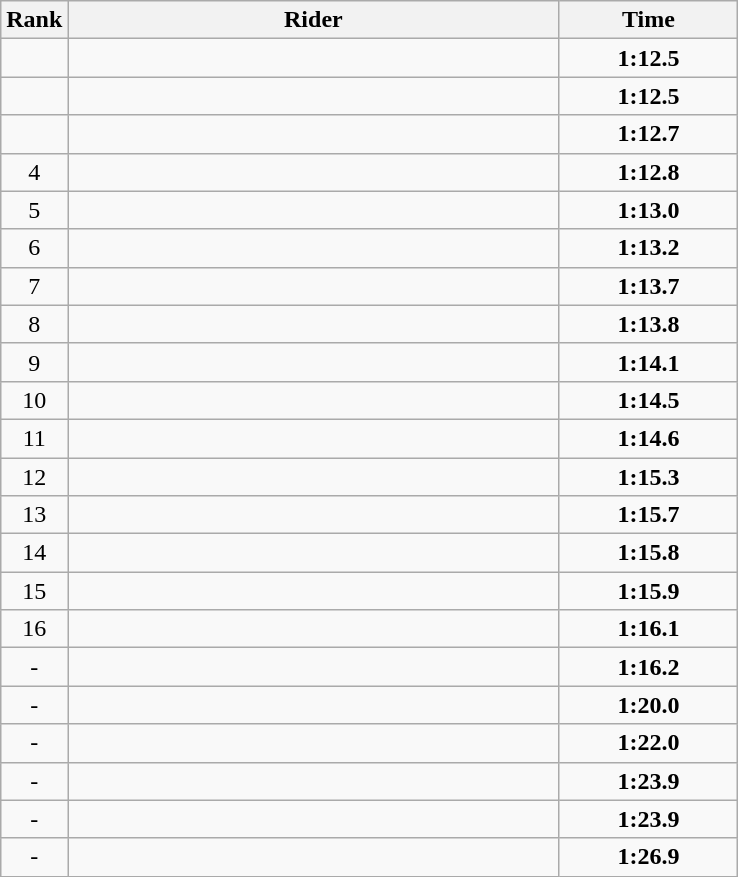<table class="wikitable" style="text-align:center;">
<tr>
<th>Rank</th>
<th style="width:20em;">Rider</th>
<th style="width:7em;">Time</th>
</tr>
<tr>
<td></td>
<td align=left></td>
<td><strong>1:12.5</strong></td>
</tr>
<tr>
<td></td>
<td align=left></td>
<td><strong>1:12.5</strong></td>
</tr>
<tr>
<td></td>
<td align=left></td>
<td><strong>1:12.7</strong></td>
</tr>
<tr>
<td>4</td>
<td align=left></td>
<td><strong>1:12.8</strong></td>
</tr>
<tr>
<td>5</td>
<td align=left></td>
<td><strong>1:13.0</strong></td>
</tr>
<tr>
<td>6</td>
<td align=left></td>
<td><strong>1:13.2</strong></td>
</tr>
<tr>
<td>7</td>
<td align=left></td>
<td><strong>1:13.7</strong></td>
</tr>
<tr>
<td>8</td>
<td align=left></td>
<td><strong>1:13.8</strong></td>
</tr>
<tr>
<td>9</td>
<td align=left></td>
<td><strong>1:14.1</strong></td>
</tr>
<tr>
<td>10</td>
<td align=left></td>
<td><strong>1:14.5</strong></td>
</tr>
<tr>
<td>11</td>
<td align=left></td>
<td><strong>1:14.6</strong></td>
</tr>
<tr>
<td>12</td>
<td align=left></td>
<td><strong>1:15.3</strong></td>
</tr>
<tr>
<td>13</td>
<td align=left></td>
<td><strong>1:15.7</strong></td>
</tr>
<tr>
<td>14</td>
<td align=left></td>
<td><strong>1:15.8</strong></td>
</tr>
<tr>
<td>15</td>
<td align=left></td>
<td><strong>1:15.9</strong></td>
</tr>
<tr>
<td>16</td>
<td align=left></td>
<td><strong>1:16.1</strong></td>
</tr>
<tr>
<td>-</td>
<td align=left></td>
<td><strong>1:16.2</strong></td>
</tr>
<tr>
<td>-</td>
<td align=left></td>
<td><strong>1:20.0</strong></td>
</tr>
<tr>
<td>-</td>
<td align=left></td>
<td><strong>1:22.0</strong></td>
</tr>
<tr>
<td>-</td>
<td align=left></td>
<td><strong>1:23.9</strong></td>
</tr>
<tr>
<td>-</td>
<td align=left></td>
<td><strong>1:23.9</strong></td>
</tr>
<tr>
<td>-</td>
<td align=left></td>
<td><strong>1:26.9</strong></td>
</tr>
</table>
